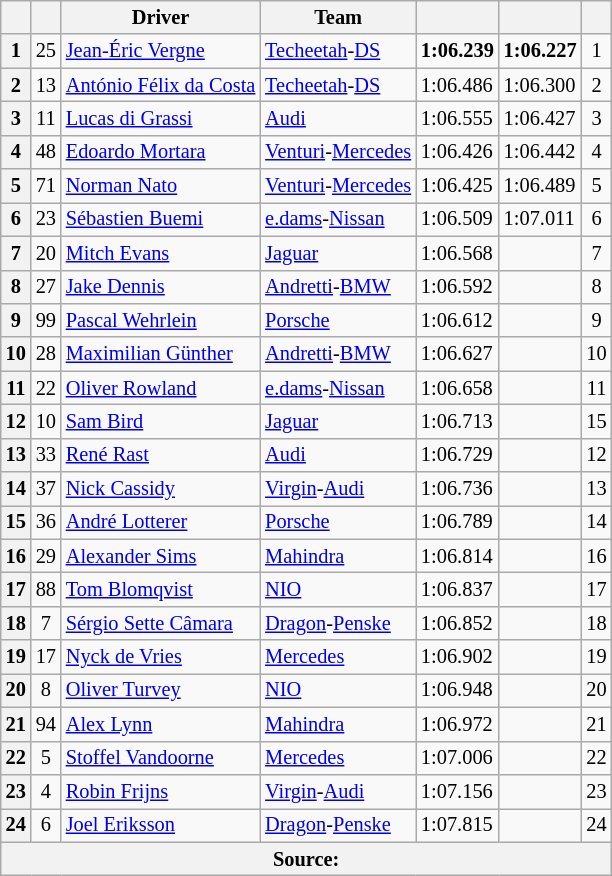<table class="wikitable sortable" style="font-size: 85%">
<tr>
<th scope="col"></th>
<th scope="col"></th>
<th scope="col">Driver</th>
<th scope="col">Team</th>
<th scope="col"></th>
<th scope="col"></th>
<th scope="col"></th>
</tr>
<tr>
<th scope="row">1</th>
<td align="center">25</td>
<td data-sort-value="JEV"> <a href='#'>Jean-Éric Vergne</a></td>
<td><a href='#'>Techeetah</a>-<a href='#'>DS</a></td>
<td><strong>1:06.239</strong></td>
<td><strong>1:06.227</strong></td>
<td align="center">1</td>
</tr>
<tr>
<th scope="row">2</th>
<td align="center">13</td>
<td data-sort-value="DAC"> <a href='#'>António Félix da Costa</a></td>
<td><a href='#'>Techeetah</a>-<a href='#'>DS</a></td>
<td>1:06.486</td>
<td>1:06.300</td>
<td align="center">2</td>
</tr>
<tr>
<th scope="row">3</th>
<td align="center">11</td>
<td data-sort-value="DIG"> <a href='#'>Lucas di Grassi</a></td>
<td><a href='#'>Audi</a></td>
<td>1:06.555</td>
<td>1:06.427</td>
<td align="center">3</td>
</tr>
<tr>
<th scope="row">4</th>
<td align="center">48</td>
<td data-sort-value="MOR"> <a href='#'>Edoardo Mortara</a></td>
<td><a href='#'>Venturi</a>-<a href='#'>Mercedes</a></td>
<td>1:06.426</td>
<td>1:06.442</td>
<td align="center">4</td>
</tr>
<tr>
<th scope="row">5</th>
<td align="center">71</td>
<td data-sort-value="NAT"> <a href='#'>Norman Nato</a></td>
<td><a href='#'>Venturi</a>-<a href='#'>Mercedes</a></td>
<td>1:06.425</td>
<td>1:06.489</td>
<td align="center">5</td>
</tr>
<tr>
<th scope="row">6</th>
<td align="center">23</td>
<td data-sort-value="BUE"> <a href='#'>Sébastien Buemi</a></td>
<td><a href='#'>e.dams</a>-<a href='#'>Nissan</a></td>
<td>1:06.509</td>
<td>1:07.011</td>
<td align="center">6</td>
</tr>
<tr>
<th scope="row">7</th>
<td align="center">20</td>
<td data-sort-value="EVA"> <a href='#'>Mitch Evans</a></td>
<td><a href='#'>Jaguar</a></td>
<td>1:06.568</td>
<td></td>
<td align="center">7</td>
</tr>
<tr>
<th scope="row">8</th>
<td align="center">27</td>
<td data-sort-value="DEN"> <a href='#'>Jake Dennis</a></td>
<td><a href='#'>Andretti</a>-<a href='#'>BMW</a></td>
<td>1:06.592</td>
<td></td>
<td align="center">8</td>
</tr>
<tr>
<th scope="row">9</th>
<td align="center">99</td>
<td data-sort-value="WEH"> <a href='#'>Pascal Wehrlein</a></td>
<td><a href='#'>Porsche</a></td>
<td>1:06.612</td>
<td></td>
<td align="center">9</td>
</tr>
<tr>
<th scope="row">10</th>
<td align="center">28</td>
<td data-sort-value="GUE"> <a href='#'>Maximilian Günther</a></td>
<td><a href='#'>Andretti</a>-<a href='#'>BMW</a></td>
<td>1:06.627</td>
<td></td>
<td align="center">10</td>
</tr>
<tr>
<th scope="row">11</th>
<td align="center">22</td>
<td data-sort-value="ROW"> <a href='#'>Oliver Rowland</a></td>
<td><a href='#'>e.dams</a>-<a href='#'>Nissan</a></td>
<td>1:06.658</td>
<td></td>
<td align="center">11</td>
</tr>
<tr>
<th scope="row">12</th>
<td align="center">10</td>
<td data-sort-value="BIR"> <a href='#'>Sam Bird</a></td>
<td><a href='#'>Jaguar</a></td>
<td>1:06.713</td>
<td></td>
<td align="center">15</td>
</tr>
<tr>
<th scope="row">13</th>
<td align="center">33</td>
<td data-sort-value="RAS"> <a href='#'>René Rast</a></td>
<td><a href='#'>Audi</a></td>
<td>1:06.729</td>
<td></td>
<td align="center">12</td>
</tr>
<tr>
<th scope="row">14</th>
<td align="center">37</td>
<td data-sort-value="CAS"> <a href='#'>Nick Cassidy</a></td>
<td><a href='#'>Virgin</a>-<a href='#'>Audi</a></td>
<td>1:06.736</td>
<td></td>
<td align="center">13</td>
</tr>
<tr>
<th scope="row">15</th>
<td align="center">36</td>
<td data-sort-value="LOT"> <a href='#'>André Lotterer</a></td>
<td><a href='#'>Porsche</a></td>
<td>1:06.789</td>
<td></td>
<td align="center">14</td>
</tr>
<tr>
<th scope="row">16</th>
<td align="center">29</td>
<td data-sort-value="SIM"> <a href='#'>Alexander Sims</a></td>
<td><a href='#'>Mahindra</a></td>
<td>1:06.814</td>
<td></td>
<td align="center">16</td>
</tr>
<tr>
<th scope="row">17</th>
<td align="center">88</td>
<td data-sort-value="BLO"> <a href='#'>Tom Blomqvist</a></td>
<td><a href='#'>NIO</a></td>
<td>1:06.837</td>
<td></td>
<td align="center">17</td>
</tr>
<tr>
<th scope="row">18</th>
<td align="center">7</td>
<td data-sort-value="SET"> <a href='#'>Sérgio Sette Câmara</a></td>
<td><a href='#'>Dragon</a>-<a href='#'>Penske</a></td>
<td>1:06.852</td>
<td></td>
<td align="center">18</td>
</tr>
<tr>
<th scope="row">19</th>
<td align="center">17</td>
<td data-sort-value="DEV"> <a href='#'>Nyck de Vries</a></td>
<td><a href='#'>Mercedes</a></td>
<td>1:06.902</td>
<td></td>
<td align="center">19</td>
</tr>
<tr>
<th scope="row">20</th>
<td align="center">8</td>
<td data-sort-value="TUR"> <a href='#'>Oliver Turvey</a></td>
<td><a href='#'>NIO</a></td>
<td>1:06.948</td>
<td></td>
<td align="center">20</td>
</tr>
<tr>
<th scope="row">21</th>
<td align="center">94</td>
<td data-sort-value="LYN"> <a href='#'>Alex Lynn</a></td>
<td><a href='#'>Mahindra</a></td>
<td>1:06.972</td>
<td></td>
<td align="center">21</td>
</tr>
<tr>
<th scope="row">22</th>
<td align="center">5</td>
<td data-sort-value="VAN"> <a href='#'>Stoffel Vandoorne</a></td>
<td><a href='#'>Mercedes</a></td>
<td>1:07.006</td>
<td></td>
<td align="center">22</td>
</tr>
<tr>
<th scope="row">23</th>
<td align="center">4</td>
<td data-sort-value="FRI"> <a href='#'>Robin Frijns</a></td>
<td><a href='#'>Virgin</a>-<a href='#'>Audi</a></td>
<td>1:07.156</td>
<td></td>
<td align="center">23</td>
</tr>
<tr>
<th scope="row">24</th>
<td align="center">6</td>
<td data-sort-value="ERI"> <a href='#'>Joel Eriksson</a></td>
<td><a href='#'>Dragon</a>-<a href='#'>Penske</a></td>
<td>1:07.815</td>
<td></td>
<td align="center">24</td>
</tr>
<tr>
<th colspan="7">Source:</th>
</tr>
</table>
